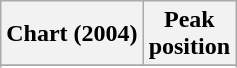<table class="wikitable sortable plainrowheaders" style="text-align:center">
<tr>
<th scope="col">Chart (2004)</th>
<th scope="col">Peak<br>position</th>
</tr>
<tr>
</tr>
<tr>
</tr>
</table>
